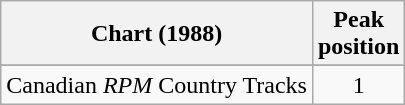<table class="wikitable sortable">
<tr>
<th align="left">Chart (1988)</th>
<th align="center">Peak<br>position</th>
</tr>
<tr>
</tr>
<tr>
<td align="left">Canadian <em>RPM</em> Country Tracks</td>
<td align="center">1</td>
</tr>
</table>
